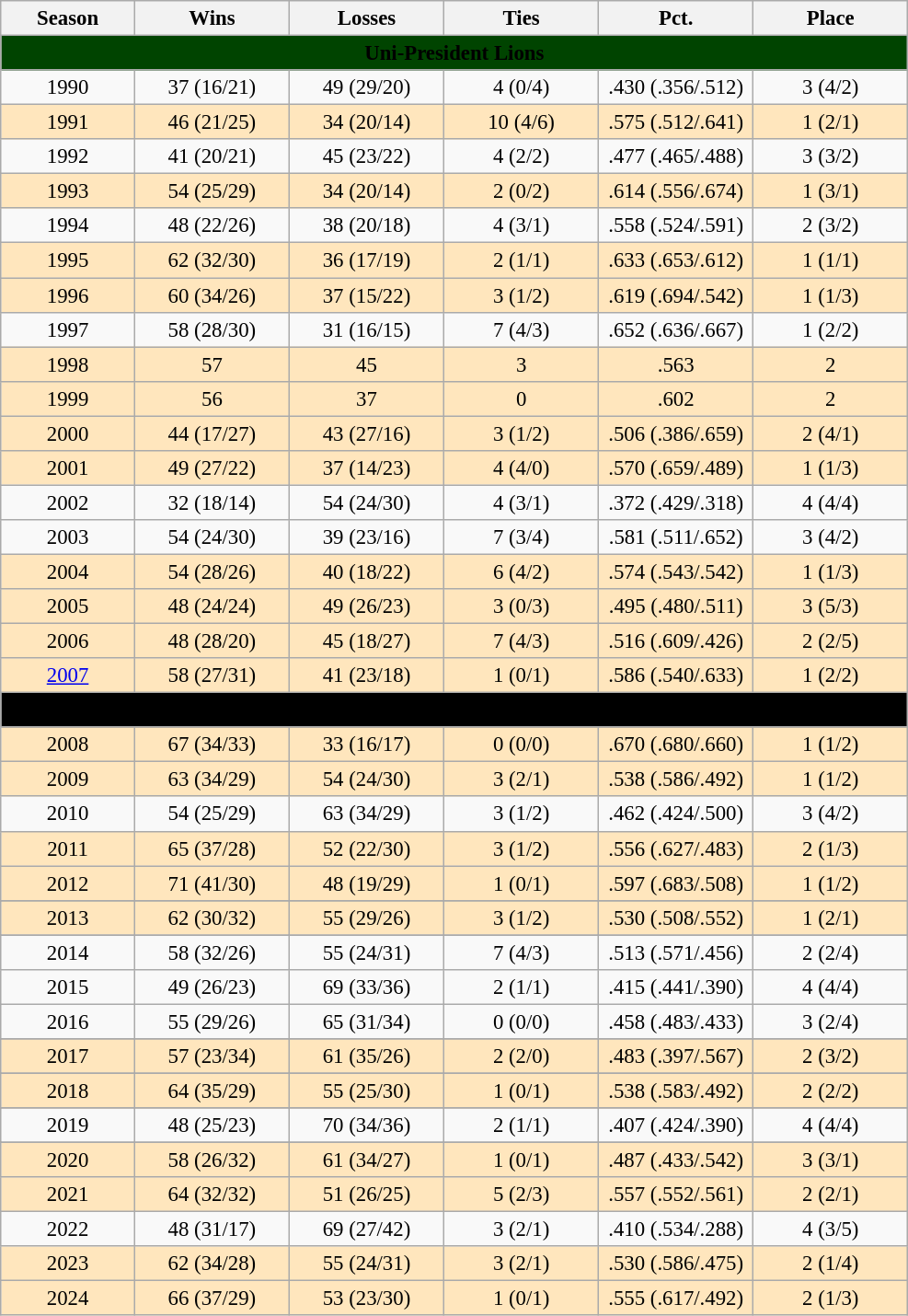<table class=wikitable style="text-align:left; font-size:95%">
<tr>
<th width = "90">Season</th>
<th width = "105">Wins</th>
<th width = "105">Losses</th>
<th width = "105">Ties</th>
<th width = "105">Pct.</th>
<th width = "105">Place</th>
</tr>
<tr bgcolor = "004400">
<td colspan = 6 align="center"><span><strong>Uni-President Lions</strong></span></td>
</tr>
<tr>
<td align="center">1990</td>
<td align="center">37 (16/21)</td>
<td align="center">49 (29/20)</td>
<td align="center">4 (0/4)</td>
<td align="center">.430 (.356/.512)</td>
<td align="center">3 (4/2)</td>
</tr>
<tr bgcolor = "FFE6BD">
<td align="center">1991</td>
<td align="center">46 (21/25)</td>
<td align="center">34 (20/14)</td>
<td align="center">10 (4/6)</td>
<td align="center">.575 (.512/.641)</td>
<td align="center">1 (2/1)</td>
</tr>
<tr>
<td align="center">1992</td>
<td align="center">41 (20/21)</td>
<td align="center">45 (23/22)</td>
<td align="center">4 (2/2)</td>
<td align="center">.477 (.465/.488)</td>
<td align="center">3 (3/2)</td>
</tr>
<tr bgcolor = "FFE6BD">
<td align="center">1993</td>
<td align="center">54 (25/29)</td>
<td align="center">34 (20/14)</td>
<td align="center">2 (0/2)</td>
<td align="center">.614 (.556/.674)</td>
<td align="center">1 (3/1)</td>
</tr>
<tr>
<td align="center">1994</td>
<td align="center">48 (22/26)</td>
<td align="center">38 (20/18)</td>
<td align="center">4 (3/1)</td>
<td align="center">.558 (.524/.591)</td>
<td align="center">2 (3/2)</td>
</tr>
<tr bgcolor="FFE6BD">
<td align="center">1995</td>
<td align="center">62 (32/30)</td>
<td align="center">36 (17/19)</td>
<td align="center">2 (1/1)</td>
<td align="center">.633 (.653/.612)</td>
<td align="center">1 (1/1)</td>
</tr>
<tr bgcolor="FFE6BD">
<td align="center">1996</td>
<td align="center">60 (34/26)</td>
<td align="center">37 (15/22)</td>
<td align="center">3 (1/2)</td>
<td align="center">.619 (.694/.542)</td>
<td align="center">1 (1/3)</td>
</tr>
<tr>
<td align="center">1997</td>
<td align="center">58 (28/30)</td>
<td align="center">31 (16/15)</td>
<td align="center">7 (4/3)</td>
<td align="center">.652 (.636/.667)</td>
<td align="center">1 (2/2)</td>
</tr>
<tr bgcolor = "FFE6BD">
<td align="center">1998</td>
<td align="center">57</td>
<td align="center">45</td>
<td align="center">3</td>
<td align="center">.563</td>
<td align="center">2</td>
</tr>
<tr bgcolor = "FFE6BD">
<td align="center">1999</td>
<td align="center">56</td>
<td align="center">37</td>
<td align="center">0</td>
<td align="center">.602</td>
<td align="center">2</td>
</tr>
<tr bgcolor="FFE6BD">
<td align="center">2000</td>
<td align="center">44 (17/27)</td>
<td align="center">43 (27/16)</td>
<td align="center">3 (1/2)</td>
<td align="center">.506 (.386/.659)</td>
<td align="center">2 (4/1)</td>
</tr>
<tr bgcolor = "FFE6BD">
<td align="center">2001</td>
<td align="center">49 (27/22)</td>
<td align="center">37 (14/23)</td>
<td align="center">4 (4/0)</td>
<td align="center">.570 (.659/.489)</td>
<td align="center">1 (1/3)</td>
</tr>
<tr>
<td align="center">2002</td>
<td align="center">32 (18/14)</td>
<td align="center">54 (24/30)</td>
<td align="center">4 (3/1)</td>
<td align="center">.372 (.429/.318)</td>
<td align="center">4 (4/4)</td>
</tr>
<tr>
<td align="center">2003</td>
<td align="center">54 (24/30)</td>
<td align="center">39 (23/16)</td>
<td align="center">7 (3/4)</td>
<td align="center">.581 (.511/.652)</td>
<td align="center">3 (4/2)</td>
</tr>
<tr bgcolor = "FFE6BD">
<td align="center">2004</td>
<td align="center">54 (28/26)</td>
<td align="center">40 (18/22)</td>
<td align="center">6 (4/2)</td>
<td align="center">.574 (.543/.542)</td>
<td align="center">1 (1/3)</td>
</tr>
<tr bgcolor = "FFE6BD">
<td align="center">2005</td>
<td align="center">48 (24/24)</td>
<td align="center">49 (26/23)</td>
<td align="center">3 (0/3)</td>
<td align="center">.495 (.480/.511)</td>
<td align="center">3 (5/3)</td>
</tr>
<tr bgcolor = "FFE6BD">
<td align="center">2006</td>
<td align="center">48 (28/20)</td>
<td align="center">45 (18/27)</td>
<td align="center">7 (4/3)</td>
<td align="center">.516 (.609/.426)</td>
<td align="center">2 (2/5)</td>
</tr>
<tr bgcolor="FFE6BD">
<td align="center"><a href='#'>2007</a></td>
<td align="center">58 (27/31)</td>
<td align="center">41 (23/18)</td>
<td align="center">1 (0/1)</td>
<td align="center">.586 (.540/.633)</td>
<td align="center">1 (2/2)</td>
</tr>
<tr bgcolor = "000000">
<td colspan = 6 align="center"><span><strong>Uni-President 7-Eleven Lions</strong></span></td>
</tr>
<tr bgcolor= "FFE6BD">
<td align="center">2008</td>
<td align="center">67 (34/33)</td>
<td align="center">33 (16/17)</td>
<td align="center">0 (0/0)</td>
<td align="center">.670 (.680/.660)</td>
<td align="center">1 (1/2)</td>
</tr>
<tr bgcolor= "FFE6BD">
<td align="center">2009</td>
<td align="center">63 (34/29)</td>
<td align="center">54 (24/30)</td>
<td align="center">3 (2/1)</td>
<td align="center">.538 (.586/.492)</td>
<td align="center">1 (1/2)</td>
</tr>
<tr>
<td align="center">2010</td>
<td align="center">54 (25/29)</td>
<td align="center">63 (34/29)</td>
<td align="center">3 (1/2)</td>
<td align="center">.462 (.424/.500)</td>
<td align="center">3 (4/2)</td>
</tr>
<tr bgcolor= "FFE6BD">
<td align="center">2011</td>
<td align="center">65 (37/28)</td>
<td align="center">52 (22/30)</td>
<td align="center">3 (1/2)</td>
<td align="center">.556 (.627/.483)</td>
<td align="center">2 (1/3)</td>
</tr>
<tr bgcolor= "FFE6BD">
<td align="center">2012</td>
<td align="center">71 (41/30)</td>
<td align="center">48 (19/29)</td>
<td align="center">1 (0/1)</td>
<td align="center">.597 (.683/.508)</td>
<td align="center">1 (1/2)</td>
</tr>
<tr>
</tr>
<tr bgcolor= "FFE6BD">
<td align="center">2013</td>
<td align="center">62 (30/32)</td>
<td align="center">55 (29/26)</td>
<td align="center">3 (1/2)</td>
<td align="center">.530 (.508/.552)</td>
<td align="center">1 (2/1)</td>
</tr>
<tr>
</tr>
<tr bgcolor=>
<td align="center">2014</td>
<td align="center">58 (32/26)</td>
<td align="center">55 (24/31)</td>
<td align="center">7 (4/3)</td>
<td align="center">.513 (.571/.456)</td>
<td align="center">2 (2/4)</td>
</tr>
<tr bgcolor=>
<td align="center">2015</td>
<td align="center">49 (26/23)</td>
<td align="center">69 (33/36)</td>
<td align="center">2 (1/1)</td>
<td align="center">.415 (.441/.390)</td>
<td align="center">4 (4/4)</td>
</tr>
<tr bgcolor=>
<td align="center">2016</td>
<td align="center">55 (29/26)</td>
<td align="center">65 (31/34)</td>
<td align="center">0 (0/0)</td>
<td align="center">.458 (.483/.433)</td>
<td align="center">3 (2/4)</td>
</tr>
<tr>
</tr>
<tr bgcolor= "FFE6BD">
<td align="center">2017</td>
<td align="center">57 (23/34)</td>
<td align="center">61 (35/26)</td>
<td align="center">2 (2/0)</td>
<td align="center">.483 (.397/.567)</td>
<td align="center">2 (3/2)</td>
</tr>
<tr>
</tr>
<tr bgcolor= "FFE6BD">
<td align="center">2018</td>
<td align="center">64 (35/29)</td>
<td align="center">55 (25/30)</td>
<td align="center">1 (0/1)</td>
<td align="center">.538 (.583/.492)</td>
<td align="center">2 (2/2)</td>
</tr>
<tr>
</tr>
<tr bgcolor= "">
<td align="center">2019</td>
<td align="center">48 (25/23)</td>
<td align="center">70 (34/36)</td>
<td align="center">2 (1/1)</td>
<td align="center">.407 (.424/.390)</td>
<td align="center">4 (4/4)</td>
</tr>
<tr>
</tr>
<tr bgcolor= "FFE6BD">
<td align="center">2020</td>
<td align="center">58 (26/32)</td>
<td align="center">61 (34/27)</td>
<td align="center">1 (0/1)</td>
<td align="center">.487 (.433/.542)</td>
<td align="center">3 (3/1)</td>
</tr>
<tr bgcolor= "FFE6BD">
<td align="center">2021</td>
<td align="center">64 (32/32)</td>
<td align="center">51 (26/25)</td>
<td align="center">5 (2/3)</td>
<td align="center">.557 (.552/.561)</td>
<td align="center">2 (2/1)</td>
</tr>
<tr>
<td align="center">2022</td>
<td align="center">48 (31/17)</td>
<td align="center">69 (27/42)</td>
<td align="center">3 (2/1)</td>
<td align="center">.410 (.534/.288)</td>
<td align="center">4 (3/5)</td>
</tr>
<tr bgcolor= "FFE6BD">
<td align="center">2023</td>
<td align="center">62 (34/28)</td>
<td align="center">55 (24/31)</td>
<td align="center">3 (2/1)</td>
<td align="center">.530 (.586/.475)</td>
<td align="center">2 (1/4)</td>
</tr>
<tr bgcolor= "FFE6BD">
<td align="center">2024</td>
<td align="center">66 (37/29)</td>
<td align="center">53 (23/30)</td>
<td align="center">1 (0/1)</td>
<td align="center">.555 (.617/.492)</td>
<td align="center">2 (1/3)</td>
</tr>
</table>
